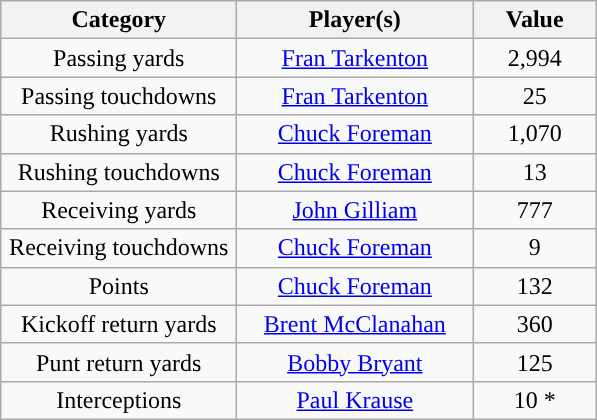<table class="wikitable" style="text-align:center">
<tr>
<th width=150px>Category</th>
<th width=150px>Player(s)</th>
<th width=75px>Value</th>
</tr>
<tr>
<td>Passing yards</td>
<td><a href='#'>Fran Tarkenton</a></td>
<td>2,994</td>
</tr>
<tr>
<td>Passing touchdowns</td>
<td><a href='#'>Fran Tarkenton</a></td>
<td>25</td>
</tr>
<tr>
<td>Rushing yards</td>
<td><a href='#'>Chuck Foreman</a></td>
<td>1,070</td>
</tr>
<tr>
<td>Rushing touchdowns</td>
<td><a href='#'>Chuck Foreman</a></td>
<td>13</td>
</tr>
<tr>
<td>Receiving yards</td>
<td><a href='#'>John Gilliam</a></td>
<td>777</td>
</tr>
<tr>
<td>Receiving touchdowns</td>
<td><a href='#'>Chuck Foreman</a></td>
<td>9</td>
</tr>
<tr>
<td>Points</td>
<td><a href='#'>Chuck Foreman</a></td>
<td>132</td>
</tr>
<tr>
<td>Kickoff return yards</td>
<td><a href='#'>Brent McClanahan</a></td>
<td>360</td>
</tr>
<tr>
<td>Punt return yards</td>
<td><a href='#'>Bobby Bryant</a></td>
<td>125</td>
</tr>
<tr>
<td>Interceptions</td>
<td><a href='#'>Paul Krause</a></td>
<td>10 *</td>
</tr>
</table>
